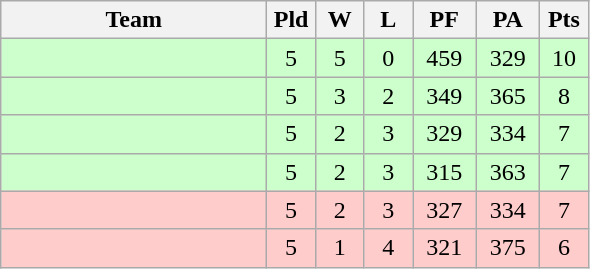<table class="wikitable" style="text-align:center;">
<tr>
<th width=170>Team</th>
<th width=25>Pld</th>
<th width=25>W</th>
<th width=25>L</th>
<th width=35>PF</th>
<th width=35>PA</th>
<th width=25>Pts</th>
</tr>
<tr style="background:#ccffcc">
<td style="text-align:left"></td>
<td>5</td>
<td>5</td>
<td>0</td>
<td>459</td>
<td>329</td>
<td>10</td>
</tr>
<tr style="background:#ccffcc">
<td style="text-align:left"></td>
<td>5</td>
<td>3</td>
<td>2</td>
<td>349</td>
<td>365</td>
<td>8</td>
</tr>
<tr style="background:#ccffcc">
<td style="text-align:left"></td>
<td>5</td>
<td>2</td>
<td>3</td>
<td>329</td>
<td>334</td>
<td>7</td>
</tr>
<tr style="background:#ccffcc">
<td style="text-align:left"></td>
<td>5</td>
<td>2</td>
<td>3</td>
<td>315</td>
<td>363</td>
<td>7</td>
</tr>
<tr style="background:#ffcccc">
<td style="text-align:left"></td>
<td>5</td>
<td>2</td>
<td>3</td>
<td>327</td>
<td>334</td>
<td>7</td>
</tr>
<tr style="background:#ffcccc">
<td style="text-align:left"></td>
<td>5</td>
<td>1</td>
<td>4</td>
<td>321</td>
<td>375</td>
<td>6</td>
</tr>
</table>
